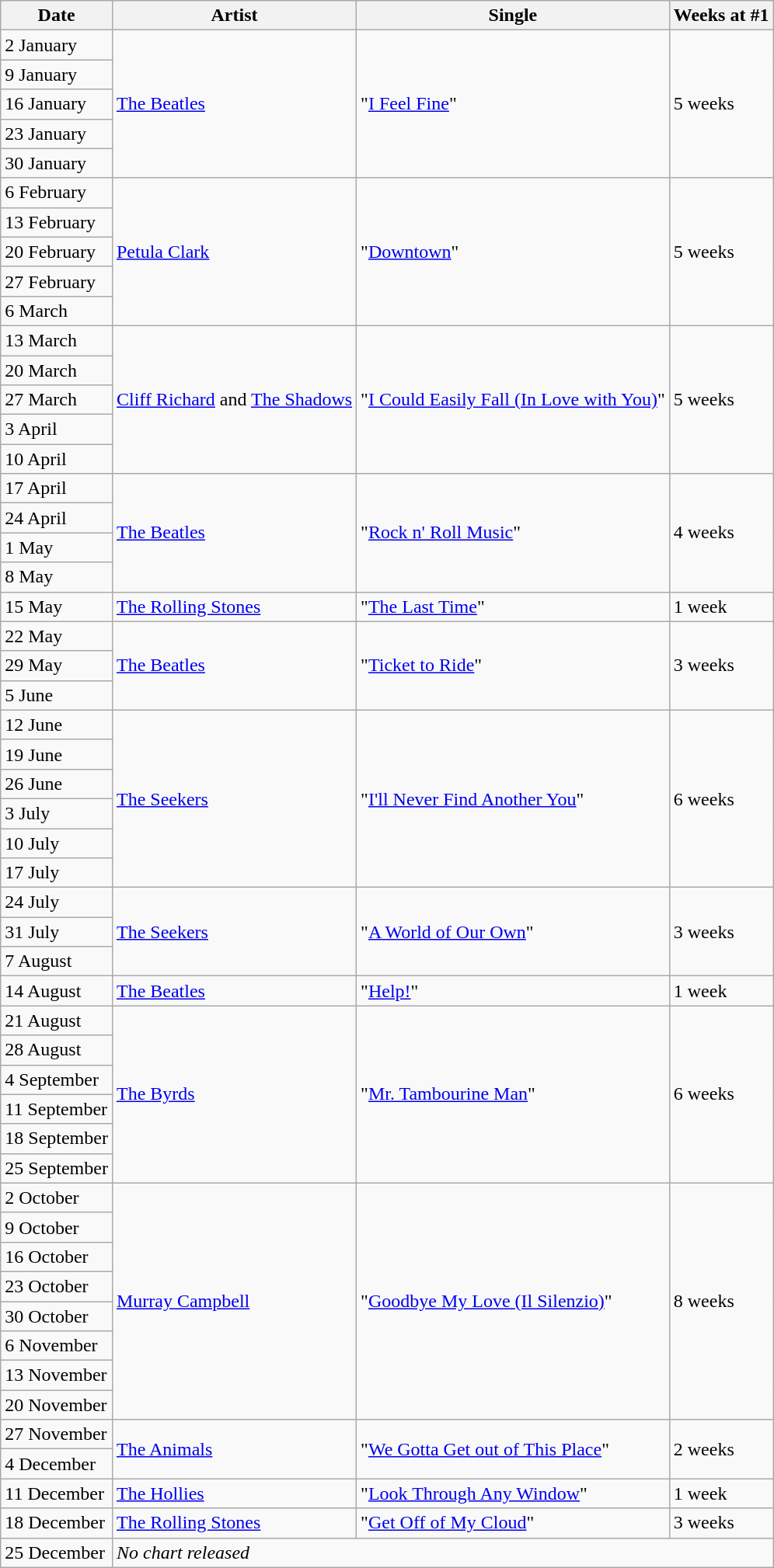<table class="wikitable">
<tr>
<th>Date</th>
<th>Artist</th>
<th>Single</th>
<th>Weeks at #1</th>
</tr>
<tr>
<td>2 January</td>
<td rowspan="5"><a href='#'>The Beatles</a></td>
<td rowspan="5">"<a href='#'>I Feel Fine</a>"</td>
<td rowspan="5">5 weeks</td>
</tr>
<tr>
<td>9 January</td>
</tr>
<tr>
<td>16 January</td>
</tr>
<tr>
<td>23 January</td>
</tr>
<tr>
<td>30 January</td>
</tr>
<tr>
<td>6 February</td>
<td rowspan="5"><a href='#'>Petula Clark</a></td>
<td rowspan="5">"<a href='#'>Downtown</a>"</td>
<td rowspan="5">5 weeks</td>
</tr>
<tr>
<td>13 February</td>
</tr>
<tr>
<td>20 February</td>
</tr>
<tr>
<td>27 February</td>
</tr>
<tr>
<td>6 March</td>
</tr>
<tr>
<td>13 March</td>
<td rowspan="5"><a href='#'>Cliff Richard</a> and <a href='#'>The Shadows</a></td>
<td rowspan="5">"<a href='#'>I Could Easily Fall (In Love with You)</a>"</td>
<td rowspan="5">5 weeks</td>
</tr>
<tr>
<td>20 March</td>
</tr>
<tr>
<td>27 March</td>
</tr>
<tr>
<td>3 April</td>
</tr>
<tr>
<td>10 April</td>
</tr>
<tr>
<td>17 April</td>
<td rowspan="4"><a href='#'>The Beatles</a></td>
<td rowspan="4">"<a href='#'>Rock n' Roll Music</a>"</td>
<td rowspan="4">4 weeks</td>
</tr>
<tr>
<td>24 April</td>
</tr>
<tr>
<td>1 May</td>
</tr>
<tr>
<td>8 May</td>
</tr>
<tr>
<td>15 May</td>
<td><a href='#'>The Rolling Stones</a></td>
<td>"<a href='#'>The Last Time</a>"</td>
<td>1 week</td>
</tr>
<tr>
<td>22 May</td>
<td rowspan="3"><a href='#'>The Beatles</a></td>
<td rowspan="3">"<a href='#'>Ticket to Ride</a>"</td>
<td rowspan="3">3 weeks</td>
</tr>
<tr>
<td>29 May</td>
</tr>
<tr>
<td>5 June</td>
</tr>
<tr>
<td>12 June</td>
<td rowspan="6"><a href='#'>The Seekers</a></td>
<td rowspan="6">"<a href='#'>I'll Never Find Another You</a>"</td>
<td rowspan="6">6 weeks</td>
</tr>
<tr>
<td>19 June</td>
</tr>
<tr>
<td>26 June</td>
</tr>
<tr>
<td>3 July</td>
</tr>
<tr>
<td>10 July</td>
</tr>
<tr>
<td>17 July</td>
</tr>
<tr>
<td>24 July</td>
<td rowspan="3"><a href='#'>The Seekers</a></td>
<td rowspan="3">"<a href='#'>A World of Our Own</a>"</td>
<td rowspan="3">3 weeks</td>
</tr>
<tr>
<td>31 July</td>
</tr>
<tr>
<td>7 August</td>
</tr>
<tr>
<td>14 August</td>
<td><a href='#'>The Beatles</a></td>
<td>"<a href='#'>Help!</a>"</td>
<td>1 week</td>
</tr>
<tr>
<td>21 August</td>
<td rowspan="6"><a href='#'>The Byrds</a></td>
<td rowspan="6">"<a href='#'>Mr. Tambourine Man</a>"</td>
<td rowspan="6">6 weeks</td>
</tr>
<tr>
<td>28 August</td>
</tr>
<tr>
<td>4 September</td>
</tr>
<tr>
<td>11 September</td>
</tr>
<tr>
<td>18 September</td>
</tr>
<tr>
<td>25 September</td>
</tr>
<tr>
<td>2 October</td>
<td rowspan="8"><a href='#'>Murray Campbell</a></td>
<td rowspan="8">"<a href='#'>Goodbye My Love (Il Silenzio)</a>"</td>
<td rowspan="8">8 weeks</td>
</tr>
<tr>
<td>9 October</td>
</tr>
<tr>
<td>16 October</td>
</tr>
<tr>
<td>23 October</td>
</tr>
<tr>
<td>30 October</td>
</tr>
<tr>
<td>6 November</td>
</tr>
<tr>
<td>13 November</td>
</tr>
<tr>
<td>20 November</td>
</tr>
<tr>
<td>27 November</td>
<td rowspan="2"><a href='#'>The Animals</a></td>
<td rowspan="2">"<a href='#'>We Gotta Get out of This Place</a>"</td>
<td rowspan="2">2 weeks</td>
</tr>
<tr>
<td>4 December</td>
</tr>
<tr>
<td>11 December</td>
<td><a href='#'>The Hollies</a></td>
<td>"<a href='#'>Look Through Any Window</a>"</td>
<td>1 week</td>
</tr>
<tr>
<td>18 December</td>
<td><a href='#'>The Rolling Stones</a></td>
<td>"<a href='#'>Get Off of My Cloud</a>"</td>
<td>3 weeks</td>
</tr>
<tr>
<td>25 December</td>
<td colspan="3"><em>No chart released</em></td>
</tr>
</table>
